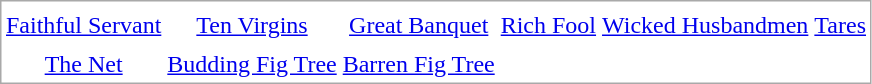<table style="text-align:center; border:1px solid darkgray;">
<tr border=0>
<td></td>
<td style="padding-left:1em;"></td>
<td style="padding-left:1em;"></td>
<td></td>
<td style="padding-left:1em;"></td>
<td style="padding-left:1em;"></td>
</tr>
<tr>
<td><a href='#'>Faithful Servant</a></td>
<td><a href='#'>Ten Virgins</a></td>
<td><a href='#'>Great Banquet</a></td>
<td><a href='#'>Rich Fool</a></td>
<td><a href='#'>Wicked Husbandmen</a></td>
<td><a href='#'>Tares</a></td>
</tr>
<tr>
<td></td>
<td style="padding-left:1em;"></td>
<td style="padding-left:1em;"></td>
</tr>
<tr>
<td><a href='#'>The Net</a></td>
<td><a href='#'>Budding Fig Tree</a></td>
<td><a href='#'>Barren Fig Tree</a></td>
</tr>
</table>
